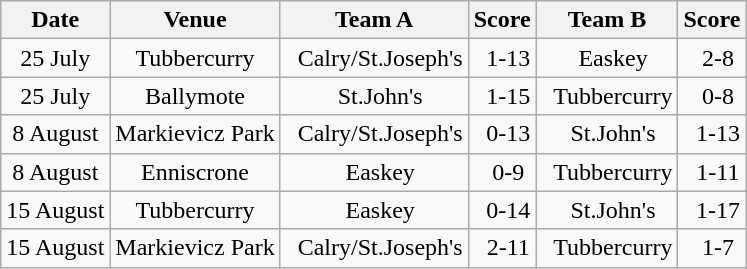<table class="wikitable">
<tr>
<th>Date</th>
<th>Venue</th>
<th>Team A</th>
<th>Score</th>
<th>Team B</th>
<th>Score</th>
</tr>
<tr align="center">
<td>25 July</td>
<td>Tubbercurry</td>
<td>  Calry/St.Joseph's</td>
<td>  1-13</td>
<td>  Easkey</td>
<td>  2-8</td>
</tr>
<tr align="center">
<td>25 July</td>
<td>Ballymote</td>
<td>  St.John's</td>
<td>  1-15</td>
<td>  Tubbercurry</td>
<td>  0-8</td>
</tr>
<tr align="center">
<td>8 August</td>
<td>Markievicz Park</td>
<td>  Calry/St.Joseph's</td>
<td>  0-13</td>
<td>  St.John's</td>
<td>  1-13</td>
</tr>
<tr align="center">
<td>8 August</td>
<td>Enniscrone</td>
<td>  Easkey</td>
<td>  0-9</td>
<td>  Tubbercurry</td>
<td>  1-11</td>
</tr>
<tr align="center">
<td>15 August</td>
<td>Tubbercurry</td>
<td>  Easkey</td>
<td>  0-14</td>
<td>  St.John's</td>
<td>  1-17</td>
</tr>
<tr align="center">
<td>15 August</td>
<td>Markievicz Park</td>
<td>  Calry/St.Joseph's</td>
<td>  2-11</td>
<td>  Tubbercurry</td>
<td>  1-7</td>
</tr>
</table>
